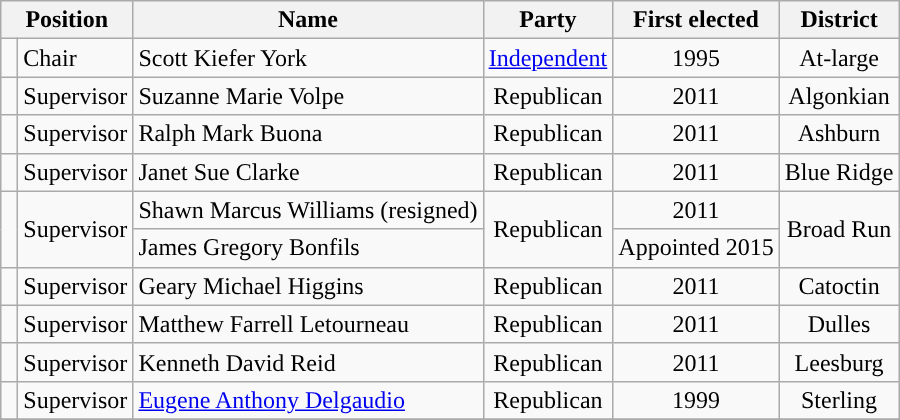<table class="wikitable">
<tr>
<th colspan="2" align="center" valign="bottom">Position</th>
<th style="text-align:center;">Name</th>
<th valign="bottom">Party</th>
<th valign="bottom" align="center">First elected</th>
<th valign="bottom" align="center">District</th>
</tr>
<tr>
<td style="background-color:"> </td>
<td>Chair</td>
<td>Scott Kiefer York</td>
<td style="text-align:center;"><a href='#'>Independent</a></td>
<td style="text-align:center;">1995</td>
<td style="text-align:center;">At-large</td>
</tr>
<tr>
<td style="background-color:"> </td>
<td>Supervisor</td>
<td>Suzanne Marie Volpe</td>
<td style="text-align:center;">Republican</td>
<td style="text-align:center;">2011</td>
<td style="text-align:center;">Algonkian</td>
</tr>
<tr>
<td style="background-color:"> </td>
<td>Supervisor</td>
<td>Ralph Mark Buona</td>
<td style="text-align:center;">Republican</td>
<td style="text-align:center;">2011</td>
<td style="text-align:center;">Ashburn</td>
</tr>
<tr>
<td style="background-color:"> </td>
<td>Supervisor</td>
<td>Janet Sue Clarke</td>
<td style="text-align:center;">Republican</td>
<td style="text-align:center;">2011</td>
<td style="text-align:center;">Blue Ridge</td>
</tr>
<tr>
<td rowspan="2" style="background-color:"> </td>
<td rowspan="2">Supervisor</td>
<td>Shawn Marcus Williams (resigned)</td>
<td rowspan="2" style="text-align:center;">Republican</td>
<td style="text-align:center;">2011</td>
<td rowspan="2" style="text-align:center;">Broad Run</td>
</tr>
<tr>
<td>James Gregory Bonfils</td>
<td style="text-align:center;">Appointed 2015</td>
</tr>
<tr>
<td style="background-color:"> </td>
<td>Supervisor</td>
<td>Geary Michael Higgins</td>
<td style="text-align:center;">Republican</td>
<td style="text-align:center;">2011</td>
<td style="text-align:center;">Catoctin</td>
</tr>
<tr>
<td style="background-color:"> </td>
<td>Supervisor</td>
<td>Matthew Farrell Letourneau</td>
<td style="text-align:center;">Republican</td>
<td style="text-align:center;">2011</td>
<td style="text-align:center;">Dulles</td>
</tr>
<tr>
<td style="background-color:"> </td>
<td>Supervisor</td>
<td>Kenneth David Reid</td>
<td style="text-align:center;">Republican</td>
<td style="text-align:center;">2011</td>
<td style="text-align:center;">Leesburg</td>
</tr>
<tr>
<td style="background-color:"> </td>
<td>Supervisor</td>
<td><a href='#'>Eugene Anthony Delgaudio</a></td>
<td style="text-align:center;">Republican</td>
<td style="text-align:center;">1999</td>
<td style="text-align:center;">Sterling</td>
</tr>
<tr>
</tr>
</table>
